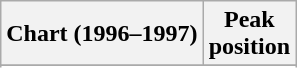<table class="wikitable sortable">
<tr>
<th align="left">Chart (1996–1997)</th>
<th align="center">Peak<br>position</th>
</tr>
<tr>
</tr>
<tr>
</tr>
<tr>
</tr>
</table>
